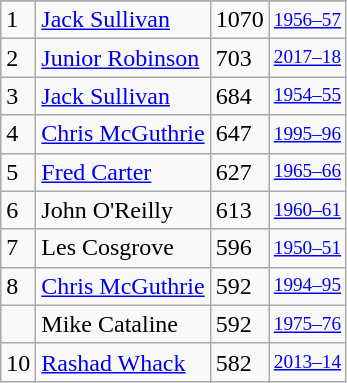<table class="wikitable">
<tr>
</tr>
<tr>
<td>1</td>
<td><a href='#'>Jack Sullivan</a></td>
<td>1070</td>
<td style="font-size:80%;"><a href='#'>1956–57</a></td>
</tr>
<tr>
<td>2</td>
<td><a href='#'>Junior Robinson</a></td>
<td>703</td>
<td style="font-size:80%;"><a href='#'>2017–18</a></td>
</tr>
<tr>
<td>3</td>
<td><a href='#'>Jack Sullivan</a></td>
<td>684</td>
<td style="font-size:80%;"><a href='#'>1954–55</a></td>
</tr>
<tr>
<td>4</td>
<td><a href='#'>Chris McGuthrie</a></td>
<td>647</td>
<td style="font-size:80%;"><a href='#'>1995–96</a></td>
</tr>
<tr>
<td>5</td>
<td><a href='#'>Fred Carter</a></td>
<td>627</td>
<td style="font-size:80%;"><a href='#'>1965–66</a></td>
</tr>
<tr>
<td>6</td>
<td>John O'Reilly</td>
<td>613</td>
<td style="font-size:80%;"><a href='#'>1960–61</a></td>
</tr>
<tr>
<td>7</td>
<td>Les Cosgrove</td>
<td>596</td>
<td style="font-size:80%;"><a href='#'>1950–51</a></td>
</tr>
<tr>
<td>8</td>
<td><a href='#'>Chris McGuthrie</a></td>
<td>592</td>
<td style="font-size:80%;"><a href='#'>1994–95</a></td>
</tr>
<tr>
<td></td>
<td>Mike Cataline</td>
<td>592</td>
<td style="font-size:80%;"><a href='#'>1975–76</a></td>
</tr>
<tr>
<td>10</td>
<td><a href='#'>Rashad Whack</a></td>
<td>582</td>
<td style="font-size:80%;"><a href='#'>2013–14</a></td>
</tr>
</table>
